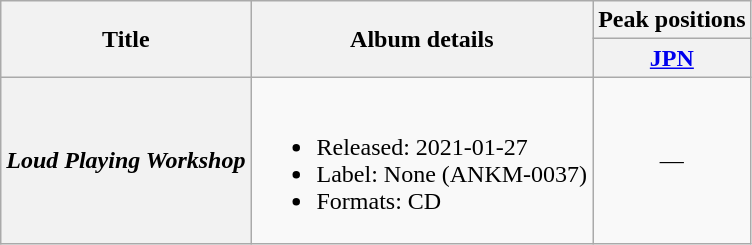<table class="wikitable plainrowheaders">
<tr>
<th scope="col" rowspan="2">Title</th>
<th scope="col" rowspan="2">Album details</th>
<th scope="col" colspan="1">Peak positions</th>
</tr>
<tr>
<th scope="col"><a href='#'>JPN</a></th>
</tr>
<tr>
<th scope="row"><em>Loud Playing Workshop</em></th>
<td><br><ul><li>Released: 2021-01-27</li><li>Label: None (ANKM-0037)</li><li>Formats: CD</li></ul></td>
<td align="center">—</td>
</tr>
</table>
